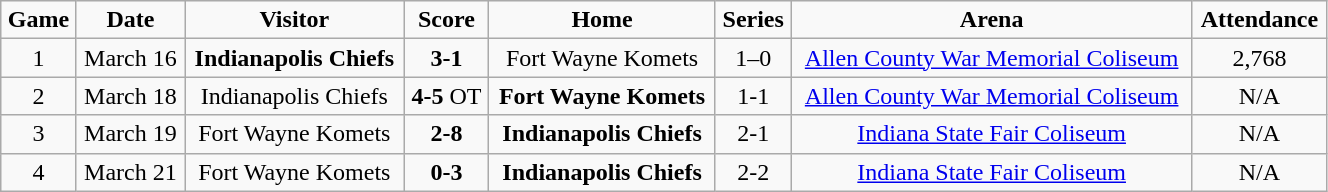<table class="wikitable" width="70%">
<tr align="center">
<td><strong>Game</strong></td>
<td><strong>Date</strong></td>
<td><strong>Visitor</strong></td>
<td><strong>Score</strong></td>
<td><strong>Home</strong></td>
<td><strong>Series</strong></td>
<td><strong>Arena</strong></td>
<td><strong>Attendance</strong></td>
</tr>
<tr align="center">
<td>1</td>
<td>March 16</td>
<td><strong>Indianapolis Chiefs</strong></td>
<td><strong>3-1</strong></td>
<td>Fort Wayne Komets</td>
<td>1–0</td>
<td><a href='#'>Allen County War Memorial Coliseum</a></td>
<td>2,768</td>
</tr>
<tr align="center">
<td>2</td>
<td>March 18</td>
<td>Indianapolis Chiefs</td>
<td><strong>4-5</strong> OT</td>
<td><strong>Fort Wayne Komets</strong></td>
<td>1-1</td>
<td><a href='#'>Allen County War Memorial Coliseum</a></td>
<td>N/A</td>
</tr>
<tr align="center">
<td>3</td>
<td>March 19</td>
<td>Fort Wayne Komets</td>
<td><strong>2-8</strong></td>
<td><strong> Indianapolis Chiefs</strong></td>
<td>2-1</td>
<td><a href='#'>Indiana State Fair Coliseum</a></td>
<td>N/A</td>
</tr>
<tr align="center">
<td>4</td>
<td>March 21</td>
<td>Fort Wayne Komets</td>
<td><strong>0-3</strong></td>
<td><strong> Indianapolis Chiefs</strong></td>
<td>2-2</td>
<td><a href='#'>Indiana State Fair Coliseum</a></td>
<td>N/A</td>
</tr>
</table>
